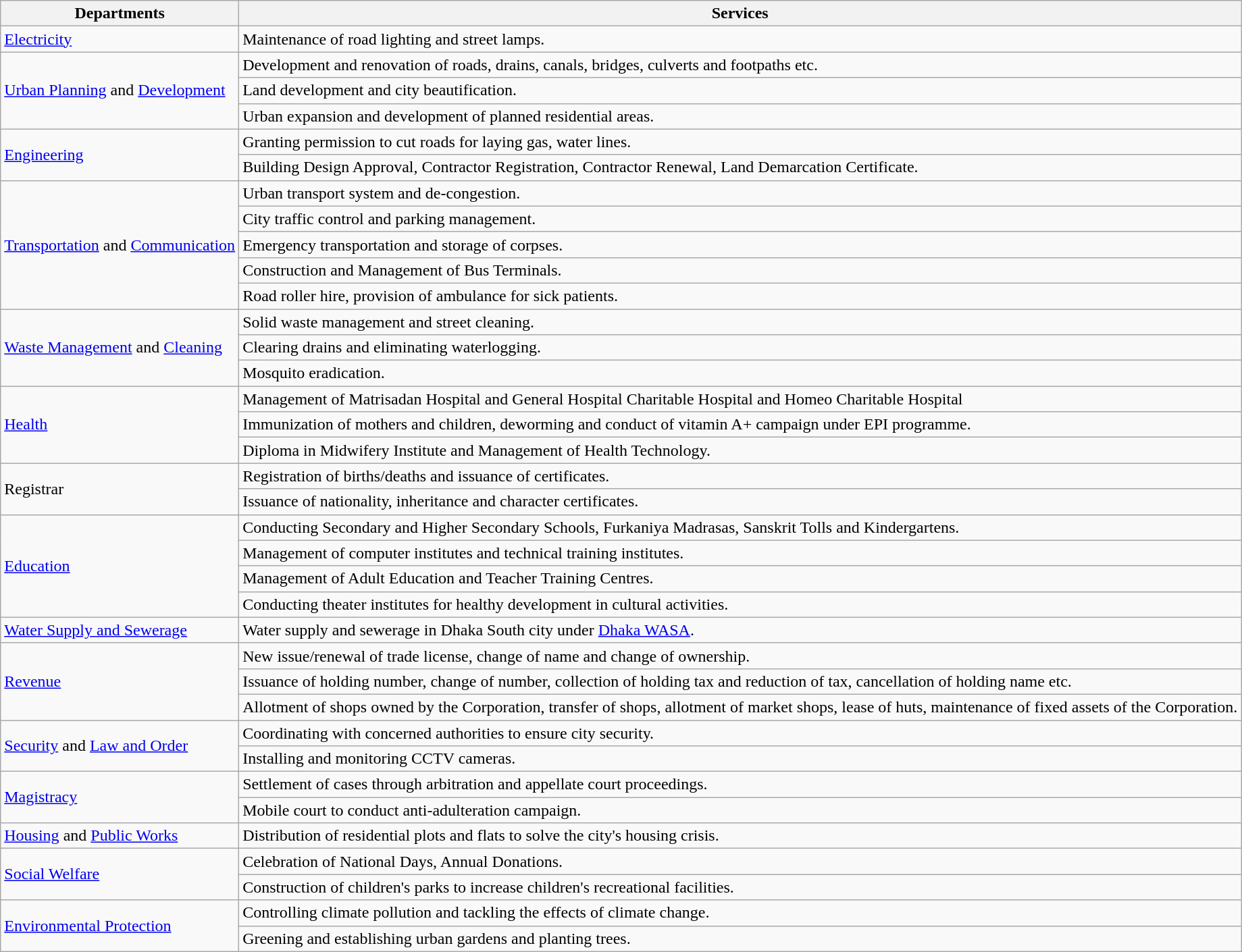<table class="wikitable">
<tr>
<th>Departments</th>
<th>Services</th>
</tr>
<tr>
<td><a href='#'>Electricity</a></td>
<td>Maintenance of road lighting and street lamps.</td>
</tr>
<tr>
<td rowspan="3"><a href='#'>Urban Planning</a> and <a href='#'>Development</a></td>
<td>Development and renovation of roads, drains, canals, bridges, culverts and footpaths etc.</td>
</tr>
<tr>
<td>Land development and city beautification.</td>
</tr>
<tr>
<td>Urban expansion and development of planned residential areas.</td>
</tr>
<tr>
<td rowspan="2"><a href='#'>Engineering</a></td>
<td>Granting permission to cut roads for laying gas, water lines.</td>
</tr>
<tr>
<td>Building Design Approval, Contractor Registration, Contractor Renewal, Land Demarcation Certificate.</td>
</tr>
<tr>
<td rowspan="5"><a href='#'>Transportation</a> and <a href='#'>Communication</a></td>
<td>Urban transport system and de-congestion.</td>
</tr>
<tr>
<td>City traffic control and parking management.</td>
</tr>
<tr>
<td>Emergency transportation and storage of corpses.</td>
</tr>
<tr>
<td>Construction and Management of Bus Terminals.</td>
</tr>
<tr>
<td>Road roller hire, provision of ambulance for sick patients.</td>
</tr>
<tr>
<td rowspan="3"><a href='#'>Waste Management</a> and <a href='#'>Cleaning</a></td>
<td>Solid waste management and street cleaning.</td>
</tr>
<tr>
<td>Clearing drains and eliminating waterlogging.</td>
</tr>
<tr>
<td>Mosquito eradication.</td>
</tr>
<tr>
<td rowspan="3"><a href='#'>Health</a></td>
<td>Management of Matrisadan Hospital and General Hospital Charitable Hospital and Homeo Charitable Hospital</td>
</tr>
<tr>
<td>Immunization of mothers and children, deworming and conduct of vitamin A+ campaign under EPI programme.</td>
</tr>
<tr>
<td>Diploma in Midwifery Institute and Management of Health Technology.</td>
</tr>
<tr>
<td rowspan="2">Registrar</td>
<td>Registration of births/deaths and issuance of certificates.</td>
</tr>
<tr>
<td>Issuance of nationality, inheritance and character certificates.</td>
</tr>
<tr>
<td rowspan="4"><a href='#'>Education</a></td>
<td>Conducting Secondary and Higher Secondary Schools, Furkaniya Madrasas, Sanskrit Tolls and Kindergartens.</td>
</tr>
<tr>
<td>Management of computer institutes and technical training institutes.</td>
</tr>
<tr>
<td>Management of Adult Education and Teacher Training Centres.</td>
</tr>
<tr>
<td>Conducting theater institutes for healthy development in cultural activities.</td>
</tr>
<tr>
<td><a href='#'>Water Supply and Sewerage</a></td>
<td>Water supply and sewerage in Dhaka South city under <a href='#'>Dhaka WASA</a>.</td>
</tr>
<tr>
<td rowspan="3"><a href='#'>Revenue</a></td>
<td>New issue/renewal of trade license, change of name and change of ownership.</td>
</tr>
<tr>
<td>Issuance of holding number, change of number, collection of holding tax and reduction of tax, cancellation of holding name etc.</td>
</tr>
<tr>
<td>Allotment of shops owned by the Corporation, transfer of shops, allotment of market shops, lease of huts, maintenance of fixed assets of the Corporation.</td>
</tr>
<tr>
<td rowspan="2"><a href='#'>Security</a> and <a href='#'>Law and Order</a></td>
<td>Coordinating with concerned authorities to ensure city security.</td>
</tr>
<tr>
<td>Installing and monitoring CCTV cameras.</td>
</tr>
<tr>
<td rowspan="2"><a href='#'>Magistracy</a></td>
<td>Settlement of cases through arbitration and appellate court proceedings.</td>
</tr>
<tr>
<td>Mobile court to conduct anti-adulteration campaign.</td>
</tr>
<tr>
<td><a href='#'>Housing</a> and <a href='#'>Public Works</a></td>
<td>Distribution of residential plots and flats to solve the city's housing crisis.</td>
</tr>
<tr>
<td rowspan="2"><a href='#'>Social Welfare</a></td>
<td>Celebration of National Days, Annual Donations.</td>
</tr>
<tr>
<td>Construction of children's parks to increase children's recreational facilities.</td>
</tr>
<tr>
<td rowspan="2"><a href='#'>Environmental Protection</a></td>
<td>Controlling climate pollution and tackling the effects of climate change.</td>
</tr>
<tr>
<td>Greening and establishing urban gardens and planting trees.</td>
</tr>
</table>
